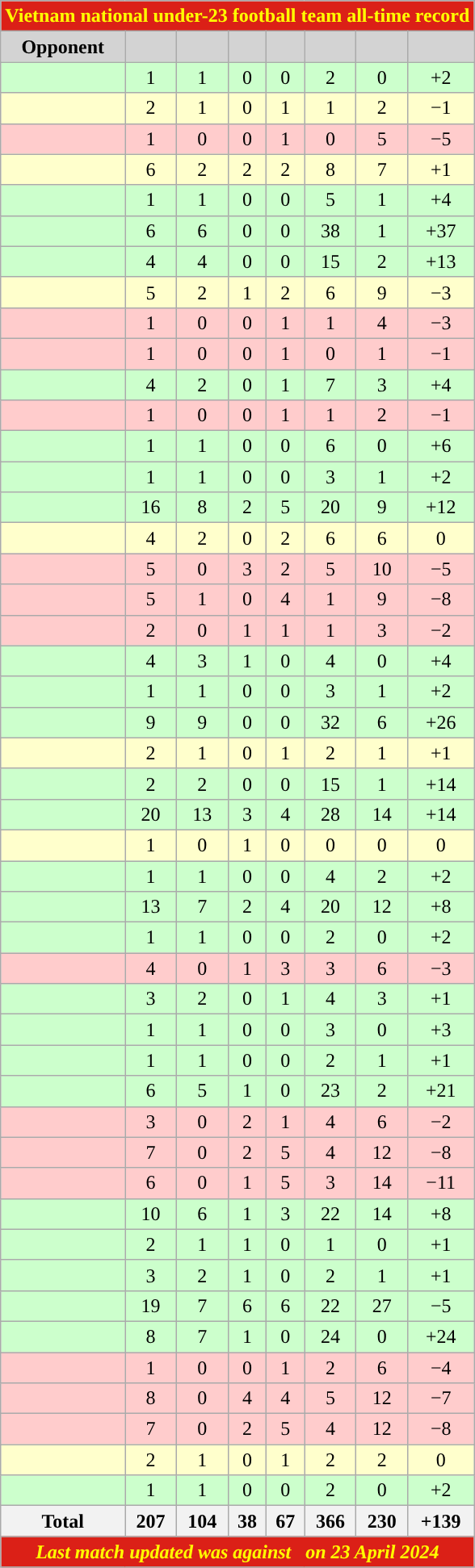<table class="wikitable sortable" style="text-align:centre" style="width: 600px;">
<tr>
<th colspan="9" style="background: #DB2017; color: #FFFF00;">Vietnam national under-23 football team all-time record</th>
</tr>
<tr>
<th style="background:lightgrey; style=;"width:200;" style="text-align:center">Opponent</th>
<th style="background:lightgrey; style=;"width:70;" style="text-align:centre"></th>
<th style="background:lightgrey; style=;"width:70;" style="text-align:centre"></th>
<th style="background:lightgrey; style=;"width:70;" style="text-align:centre"></th>
<th style="background:lightgrey; style=;"width:70;" style="text-align:centre"></th>
<th style="background:lightgrey; style=;"width:70;" style="text-align:centre"></th>
<th style="background:lightgrey; style=;"width:70;" style="text-align:centre"></th>
<th style="background:lightgrey; style=;"width:70;" style="text-align:centre"></th>
</tr>
<tr style="background-color:#cfc; text-align:center">
<td style="text-align:left;"></td>
<td>1</td>
<td>1</td>
<td>0</td>
<td>0</td>
<td>2</td>
<td>0</td>
<td>+2</td>
</tr>
<tr style="background-color:#FFFFCC; text-align:center">
<td style="text-align:left;"></td>
<td>2</td>
<td>1</td>
<td>0</td>
<td>1</td>
<td>1</td>
<td>2</td>
<td>−1</td>
</tr>
<tr style="background-color:#fcc; text-align:center">
<td style="text-align:left;"></td>
<td>1</td>
<td>0</td>
<td>0</td>
<td>1</td>
<td>0</td>
<td>5</td>
<td>−5</td>
</tr>
<tr style="background-color:#FFFFCC; text-align:center">
<td style="text-align:left;"></td>
<td>6</td>
<td>2</td>
<td>2</td>
<td>2</td>
<td>8</td>
<td>7</td>
<td>+1</td>
</tr>
<tr style="background-color:#cfc; text-align:center">
<td style="text-align:left;"></td>
<td>1</td>
<td>1</td>
<td>0</td>
<td>0</td>
<td>5</td>
<td>1</td>
<td>+4</td>
</tr>
<tr style="background-color:#cfc; text-align:center">
<td style="text-align:left;"></td>
<td>6</td>
<td>6</td>
<td>0</td>
<td>0</td>
<td>38</td>
<td>1</td>
<td>+37</td>
</tr>
<tr style="background-color:#cfc; text-align:center">
<td style="text-align:left;"></td>
<td>4</td>
<td>4</td>
<td>0</td>
<td>0</td>
<td>15</td>
<td>2</td>
<td>+13</td>
</tr>
<tr style="background-color:#FFFFCC; text-align:center">
<td style="text-align:left;"></td>
<td>5</td>
<td>2</td>
<td>1</td>
<td>2</td>
<td>6</td>
<td>9</td>
<td>−3</td>
</tr>
<tr style="background-color:#fcc; text-align:center">
<td style="text-align:left;"></td>
<td>1</td>
<td>0</td>
<td>0</td>
<td>1</td>
<td>1</td>
<td>4</td>
<td>−3</td>
</tr>
<tr style="background-color:#fcc; text-align:center">
<td style="text-align:left;"></td>
<td>1</td>
<td>0</td>
<td>0</td>
<td>1</td>
<td>0</td>
<td>1</td>
<td>−1</td>
</tr>
<tr style="background-color:#cfc; text-align:center">
<td style="text-align:left;"></td>
<td>4</td>
<td>2</td>
<td>0</td>
<td>1</td>
<td>7</td>
<td>3</td>
<td>+4</td>
</tr>
<tr style="background-color:#fcc; text-align:center">
<td style="text-align:left;"></td>
<td>1</td>
<td>0</td>
<td>0</td>
<td>1</td>
<td>1</td>
<td>2</td>
<td>−1</td>
</tr>
<tr style="background-color:#cfc; text-align:center">
<td style="text-align:left;"></td>
<td>1</td>
<td>1</td>
<td>0</td>
<td>0</td>
<td>6</td>
<td>0</td>
<td>+6</td>
</tr>
<tr style="background-color:#cfc; text-align:center">
<td style="text-align:left;"></td>
<td>1</td>
<td>1</td>
<td>0</td>
<td>0</td>
<td>3</td>
<td>1</td>
<td>+2</td>
</tr>
<tr style="background-color:#cfc; text-align:center">
<td style="text-align:left;"></td>
<td>16</td>
<td>8</td>
<td>2</td>
<td>5</td>
<td>20</td>
<td>9</td>
<td>+12</td>
</tr>
<tr style="background-color:#FFFFCC; text-align:center">
<td style="text-align:left;"></td>
<td>4</td>
<td>2</td>
<td>0</td>
<td>2</td>
<td>6</td>
<td>6</td>
<td>0</td>
</tr>
<tr style="background-color:#fcc; text-align:center">
<td style="text-align:left;"></td>
<td>5</td>
<td>0</td>
<td>3</td>
<td>2</td>
<td>5</td>
<td>10</td>
<td>−5</td>
</tr>
<tr style="background-color:#fcc; text-align:center">
<td style="text-align:left;"></td>
<td>5</td>
<td>1</td>
<td>0</td>
<td>4</td>
<td>1</td>
<td>9</td>
<td>−8</td>
</tr>
<tr style="background-color:#fcc; text-align:center">
<td style="text-align:left;"></td>
<td>2</td>
<td>0</td>
<td>1</td>
<td>1</td>
<td>1</td>
<td>3</td>
<td>−2</td>
</tr>
<tr style="background-color:#cfc; text-align:center">
<td style="text-align:left;"></td>
<td>4</td>
<td>3</td>
<td>1</td>
<td>0</td>
<td>4</td>
<td>0</td>
<td>+4</td>
</tr>
<tr style="background-color:#cfc; text-align:center">
<td style="text-align:left;"></td>
<td>1</td>
<td>1</td>
<td>0</td>
<td>0</td>
<td>3</td>
<td>1</td>
<td>+2</td>
</tr>
<tr style="background-color:#cfc; text-align:center">
<td style="text-align:left;"></td>
<td>9</td>
<td>9</td>
<td>0</td>
<td>0</td>
<td>32</td>
<td>6</td>
<td>+26</td>
</tr>
<tr style="background-color:#FFFFCC; text-align:center">
<td style="text-align:left;"></td>
<td>2</td>
<td>1</td>
<td>0</td>
<td>1</td>
<td>2</td>
<td>1</td>
<td>+1</td>
</tr>
<tr style="background-color:#cfc; text-align:center">
<td style="text-align:left;"></td>
<td>2</td>
<td>2</td>
<td>0</td>
<td>0</td>
<td>15</td>
<td>1</td>
<td>+14</td>
</tr>
<tr style="background-color:#cfc; text-align:center">
<td style="text-align:left;"></td>
<td>20</td>
<td>13</td>
<td>3</td>
<td>4</td>
<td>28</td>
<td>14</td>
<td>+14</td>
</tr>
<tr style="background-color:#FFFFCC; text-align:center">
<td style="text-align:left;"></td>
<td>1</td>
<td>0</td>
<td>1</td>
<td>0</td>
<td>0</td>
<td>0</td>
<td>0</td>
</tr>
<tr style="background-color:#cfc; text-align:center">
<td style="text-align:left;"></td>
<td>1</td>
<td>1</td>
<td>0</td>
<td>0</td>
<td>4</td>
<td>2</td>
<td>+2</td>
</tr>
<tr style="background-color:#cfc; text-align:center">
<td style="text-align:left;"></td>
<td>13</td>
<td>7</td>
<td>2</td>
<td>4</td>
<td>20</td>
<td>12</td>
<td>+8</td>
</tr>
<tr style="background-color:#cfc; text-align:center">
<td style="text-align:left;"></td>
<td>1</td>
<td>1</td>
<td>0</td>
<td>0</td>
<td>2</td>
<td>0</td>
<td>+2</td>
</tr>
<tr style="background-color:#fcc; text-align:center">
<td style="text-align:left;"></td>
<td>4</td>
<td>0</td>
<td>1</td>
<td>3</td>
<td>3</td>
<td>6</td>
<td>−3</td>
</tr>
<tr style="background-color:#cfc; text-align:center">
<td style="text-align:left;"></td>
<td>3</td>
<td>2</td>
<td>0</td>
<td>1</td>
<td>4</td>
<td>3</td>
<td>+1</td>
</tr>
<tr style="background-color:#cfc; text-align:center">
<td style="text-align:left;"></td>
<td>1</td>
<td>1</td>
<td>0</td>
<td>0</td>
<td>3</td>
<td>0</td>
<td>+3</td>
</tr>
<tr style="background-color:#cfc; text-align:center">
<td style="text-align:left;"></td>
<td>1</td>
<td>1</td>
<td>0</td>
<td>0</td>
<td>2</td>
<td>1</td>
<td>+1</td>
</tr>
<tr style="background-color:#cfc; text-align:center">
<td style="text-align:left;"></td>
<td>6</td>
<td>5</td>
<td>1</td>
<td>0</td>
<td>23</td>
<td>2</td>
<td>+21</td>
</tr>
<tr style="background-color:#fcc; text-align:center">
<td style="text-align:left;"></td>
<td>3</td>
<td>0</td>
<td>2</td>
<td>1</td>
<td>4</td>
<td>6</td>
<td>−2</td>
</tr>
<tr style="background-color:#fcc; text-align:center">
<td style="text-align:left;"></td>
<td>7</td>
<td>0</td>
<td>2</td>
<td>5</td>
<td>4</td>
<td>12</td>
<td>−8</td>
</tr>
<tr style="background-color:#fcc; text-align:center">
<td style="text-align:left;"></td>
<td>6</td>
<td>0</td>
<td>1</td>
<td>5</td>
<td>3</td>
<td>14</td>
<td>−11</td>
</tr>
<tr style="background-color:#cfc; text-align:center">
<td style="text-align:left;"></td>
<td>10</td>
<td>6</td>
<td>1</td>
<td>3</td>
<td>22</td>
<td>14</td>
<td>+8</td>
</tr>
<tr style="background-color:#cfc; text-align:center">
<td style="text-align:left;"></td>
<td>2</td>
<td>1</td>
<td>1</td>
<td>0</td>
<td>1</td>
<td>0</td>
<td>+1</td>
</tr>
<tr style="background-color:#cfc; text-align:center">
<td style="text-align:left;"></td>
<td>3</td>
<td>2</td>
<td>1</td>
<td>0</td>
<td>2</td>
<td>1</td>
<td>+1</td>
</tr>
<tr style="background-color:#cfc; text-align:center">
<td style="text-align:left;"></td>
<td>19</td>
<td>7</td>
<td>6</td>
<td>6</td>
<td>22</td>
<td>27</td>
<td>−5</td>
</tr>
<tr style="background-color:#cfc; text-align:center">
<td style="text-align:left;"></td>
<td>8</td>
<td>7</td>
<td>1</td>
<td>0</td>
<td>24</td>
<td>0</td>
<td>+24</td>
</tr>
<tr style="background-color:#fcc; text-align:center">
<td style="text-align:left;"></td>
<td>1</td>
<td>0</td>
<td>0</td>
<td>1</td>
<td>2</td>
<td>6</td>
<td>−4</td>
</tr>
<tr style="background-color:#fcc; text-align:center">
<td style="text-align:left;"></td>
<td>8</td>
<td>0</td>
<td>4</td>
<td>4</td>
<td>5</td>
<td>12</td>
<td>−7</td>
</tr>
<tr style="background-color:#fcc; text-align:center">
<td style="text-align:left;"></td>
<td>7</td>
<td>0</td>
<td>2</td>
<td>5</td>
<td>4</td>
<td>12</td>
<td>−8</td>
</tr>
<tr style="background-color:#FFFFCC; text-align:center">
<td style="text-align:left;"></td>
<td>2</td>
<td>1</td>
<td>0</td>
<td>1</td>
<td>2</td>
<td>2</td>
<td>0</td>
</tr>
<tr style="background-color:#cfc; text-align:center">
<td style="text-align:left;"></td>
<td>1</td>
<td>1</td>
<td>0</td>
<td>0</td>
<td>2</td>
<td>0</td>
<td>+2</td>
</tr>
<tr>
<th>Total</th>
<th>207</th>
<th>104</th>
<th>38</th>
<th>67</th>
<th>366</th>
<th>230</th>
<th>+139</th>
</tr>
<tr>
<th colspan="9" style="background: #DB2017; color: #FFFF00;"><em>Last match updated was against   <a href='#'></a> on 23 April 2024</em></th>
</tr>
</table>
